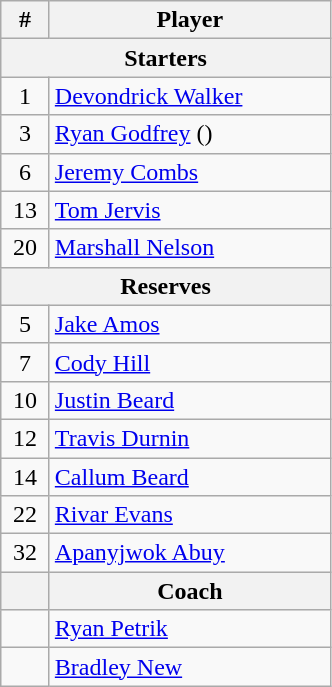<table class="wikitable" style="text-align:center">
<tr>
<th scope="col" width="25px">#</th>
<th scope="col" width="180px">Player</th>
</tr>
<tr>
<th scope="col" colspan="2">Starters</th>
</tr>
<tr>
<td>1</td>
<td style="text-align:left"><a href='#'>Devondrick Walker</a></td>
</tr>
<tr>
<td>3</td>
<td style="text-align:left"><a href='#'>Ryan Godfrey</a> ()</td>
</tr>
<tr>
<td>6</td>
<td style="text-align:left"><a href='#'>Jeremy Combs</a></td>
</tr>
<tr>
<td>13</td>
<td style="text-align:left"><a href='#'>Tom Jervis</a></td>
</tr>
<tr>
<td>20</td>
<td style="text-align:left"><a href='#'>Marshall Nelson</a></td>
</tr>
<tr>
<th scope="col" colspan="2">Reserves</th>
</tr>
<tr>
<td>5</td>
<td style="text-align:left"><a href='#'>Jake Amos</a></td>
</tr>
<tr>
<td>7</td>
<td style="text-align:left"><a href='#'>Cody Hill</a></td>
</tr>
<tr>
<td>10</td>
<td style="text-align:left"><a href='#'>Justin Beard</a></td>
</tr>
<tr>
<td>12</td>
<td style="text-align:left"><a href='#'>Travis Durnin</a></td>
</tr>
<tr>
<td>14</td>
<td style="text-align:left"><a href='#'>Callum Beard</a></td>
</tr>
<tr>
<td>22</td>
<td style="text-align:left"><a href='#'>Rivar Evans</a></td>
</tr>
<tr>
<td>32</td>
<td style="text-align:left"><a href='#'>Apanyjwok Abuy</a></td>
</tr>
<tr>
<th scope="col" width="25px"></th>
<th scope="col" width="180px">Coach</th>
</tr>
<tr>
<td></td>
<td style="text-align:left"><a href='#'>Ryan Petrik</a></td>
</tr>
<tr>
<td></td>
<td style="text-align:left"><a href='#'>Bradley New</a></td>
</tr>
</table>
